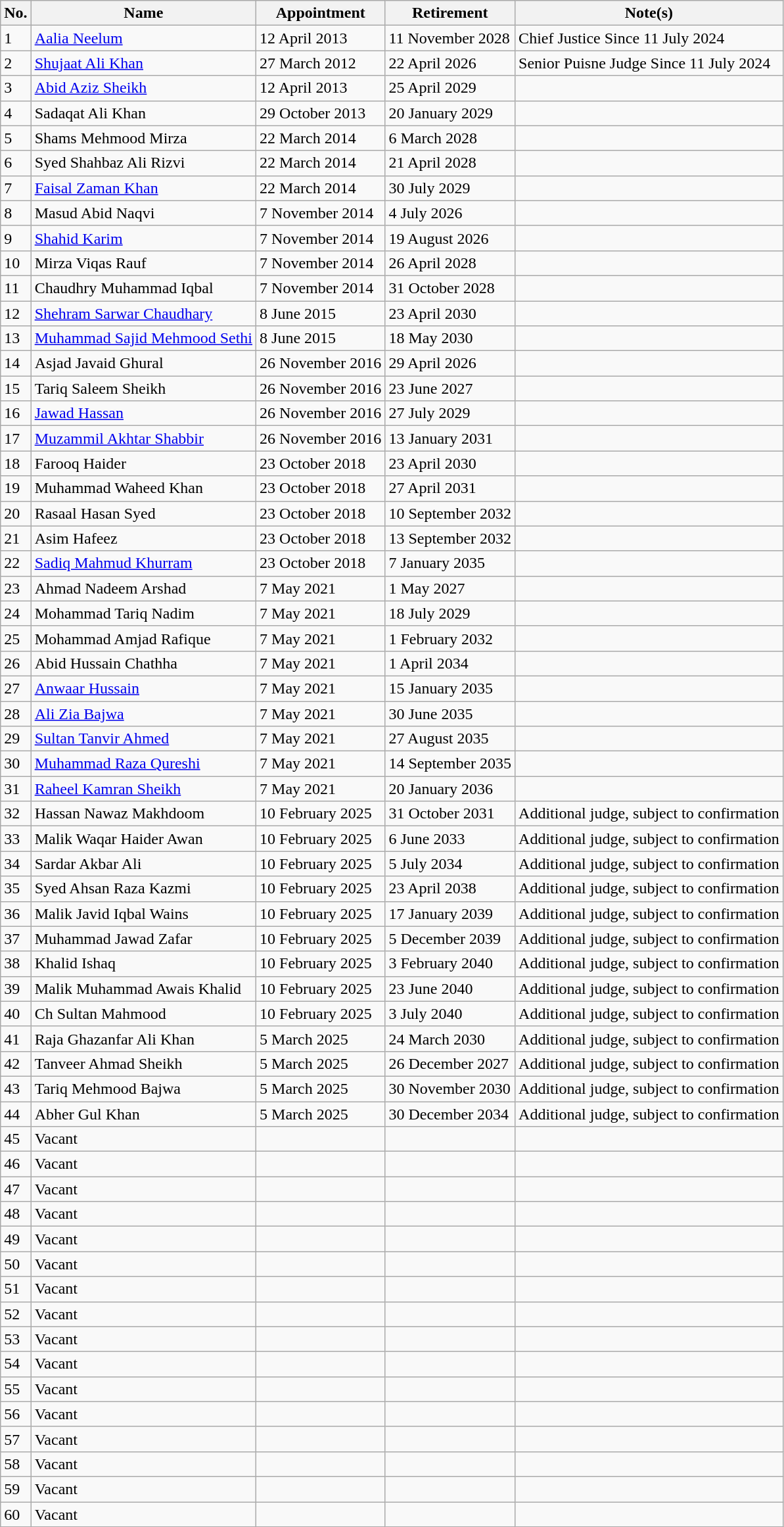<table class="wikitable sortable">
<tr>
<th>No.</th>
<th>Name</th>
<th>Appointment</th>
<th>Retirement</th>
<th>Note(s)</th>
</tr>
<tr>
<td>1</td>
<td><a href='#'>Aalia Neelum</a></td>
<td>12 April 2013</td>
<td>11 November 2028</td>
<td>Chief Justice Since 11 July 2024</td>
</tr>
<tr>
<td>2</td>
<td><a href='#'>Shujaat Ali Khan</a></td>
<td>27 March 2012</td>
<td>22 April 2026</td>
<td>Senior Puisne Judge Since 11 July 2024</td>
</tr>
<tr>
<td>3</td>
<td><a href='#'>Abid Aziz Sheikh</a></td>
<td>12 April 2013</td>
<td>25 April 2029</td>
<td></td>
</tr>
<tr>
<td>4</td>
<td>Sadaqat Ali Khan</td>
<td>29 October 2013</td>
<td>20 January 2029</td>
<td></td>
</tr>
<tr>
<td>5</td>
<td>Shams Mehmood Mirza</td>
<td>22 March 2014</td>
<td>6 March 2028</td>
<td></td>
</tr>
<tr>
<td>6</td>
<td>Syed Shahbaz Ali Rizvi</td>
<td>22 March 2014</td>
<td>21 April 2028</td>
<td></td>
</tr>
<tr>
<td>7</td>
<td><a href='#'>Faisal Zaman Khan</a></td>
<td>22 March 2014</td>
<td>30 July 2029</td>
<td></td>
</tr>
<tr>
<td>8</td>
<td>Masud Abid Naqvi</td>
<td>7 November 2014</td>
<td>4 July 2026</td>
<td></td>
</tr>
<tr>
<td>9</td>
<td><a href='#'>Shahid Karim</a></td>
<td>7 November 2014</td>
<td>19 August 2026</td>
<td></td>
</tr>
<tr>
<td>10</td>
<td>Mirza Viqas Rauf</td>
<td>7 November 2014</td>
<td>26 April 2028</td>
<td></td>
</tr>
<tr>
<td>11</td>
<td>Chaudhry Muhammad Iqbal</td>
<td>7 November 2014</td>
<td>31 October 2028</td>
<td></td>
</tr>
<tr>
<td>12</td>
<td><a href='#'>Shehram Sarwar Chaudhary</a></td>
<td>8 June 2015</td>
<td>23 April 2030</td>
<td></td>
</tr>
<tr>
<td>13</td>
<td><a href='#'>Muhammad Sajid Mehmood Sethi</a></td>
<td>8 June 2015</td>
<td>18 May 2030</td>
<td></td>
</tr>
<tr>
<td>14</td>
<td>Asjad Javaid Ghural</td>
<td>26 November 2016</td>
<td>29 April 2026</td>
<td></td>
</tr>
<tr>
<td>15</td>
<td>Tariq Saleem Sheikh</td>
<td>26 November 2016</td>
<td>23 June 2027</td>
<td></td>
</tr>
<tr>
<td>16</td>
<td><a href='#'>Jawad Hassan</a></td>
<td>26 November 2016</td>
<td>27 July 2029</td>
<td></td>
</tr>
<tr>
<td>17</td>
<td><a href='#'>Muzammil Akhtar Shabbir</a></td>
<td>26 November 2016</td>
<td>13 January 2031</td>
<td></td>
</tr>
<tr>
<td>18</td>
<td>Farooq Haider</td>
<td>23 October 2018</td>
<td>23 April 2030</td>
<td></td>
</tr>
<tr>
<td>19</td>
<td>Muhammad Waheed Khan</td>
<td>23 October 2018</td>
<td>27 April 2031</td>
<td></td>
</tr>
<tr>
<td>20</td>
<td>Rasaal Hasan Syed</td>
<td>23 October 2018</td>
<td>10 September 2032</td>
<td></td>
</tr>
<tr>
<td>21</td>
<td>Asim Hafeez</td>
<td>23 October 2018</td>
<td>13 September 2032</td>
<td></td>
</tr>
<tr>
<td>22</td>
<td><a href='#'>Sadiq Mahmud Khurram</a></td>
<td>23 October 2018</td>
<td>7 January 2035</td>
<td></td>
</tr>
<tr>
<td>23</td>
<td>Ahmad Nadeem Arshad</td>
<td>7 May 2021</td>
<td>1 May 2027</td>
<td></td>
</tr>
<tr>
<td>24</td>
<td>Mohammad Tariq Nadim</td>
<td>7 May 2021</td>
<td>18 July 2029</td>
<td></td>
</tr>
<tr>
<td>25</td>
<td>Mohammad Amjad Rafique</td>
<td>7 May 2021</td>
<td>1 February 2032</td>
<td></td>
</tr>
<tr>
<td>26</td>
<td>Abid Hussain Chathha</td>
<td>7 May 2021</td>
<td>1 April 2034</td>
<td></td>
</tr>
<tr>
<td>27</td>
<td><a href='#'>Anwaar Hussain</a></td>
<td>7 May 2021</td>
<td>15 January 2035</td>
<td></td>
</tr>
<tr>
<td>28</td>
<td><a href='#'>Ali Zia Bajwa</a></td>
<td>7 May 2021</td>
<td>30 June 2035</td>
<td></td>
</tr>
<tr>
<td>29</td>
<td><a href='#'>Sultan Tanvir Ahmed</a></td>
<td>7 May 2021</td>
<td>27 August 2035</td>
<td></td>
</tr>
<tr>
<td>30</td>
<td><a href='#'>Muhammad Raza Qureshi</a></td>
<td>7 May 2021</td>
<td>14 September 2035</td>
<td></td>
</tr>
<tr>
<td>31</td>
<td><a href='#'>Raheel Kamran Sheikh</a></td>
<td>7 May 2021</td>
<td>20 January 2036</td>
<td></td>
</tr>
<tr>
<td>32</td>
<td>Hassan Nawaz Makhdoom</td>
<td>10 February 2025</td>
<td>31 October 2031</td>
<td>Additional judge, subject to confirmation</td>
</tr>
<tr>
<td>33</td>
<td>Malik Waqar Haider Awan</td>
<td>10 February 2025</td>
<td>6 June 2033</td>
<td>Additional judge, subject to confirmation</td>
</tr>
<tr>
<td>34</td>
<td>Sardar Akbar Ali</td>
<td>10 February 2025</td>
<td>5 July 2034</td>
<td>Additional judge, subject to confirmation</td>
</tr>
<tr>
<td>35</td>
<td>Syed Ahsan Raza Kazmi</td>
<td>10 February 2025</td>
<td>23 April 2038</td>
<td>Additional judge, subject to confirmation</td>
</tr>
<tr>
<td>36</td>
<td>Malik Javid Iqbal Wains</td>
<td>10 February 2025</td>
<td>17 January 2039</td>
<td>Additional judge, subject to confirmation</td>
</tr>
<tr>
<td>37</td>
<td>Muhammad Jawad Zafar</td>
<td>10 February 2025</td>
<td>5 December 2039</td>
<td>Additional judge, subject to confirmation</td>
</tr>
<tr>
<td>38</td>
<td>Khalid Ishaq</td>
<td>10 February 2025</td>
<td>3 February 2040</td>
<td>Additional judge, subject to confirmation</td>
</tr>
<tr>
<td>39</td>
<td>Malik Muhammad Awais Khalid</td>
<td>10 February 2025</td>
<td>23 June 2040</td>
<td>Additional judge, subject to confirmation</td>
</tr>
<tr>
<td>40</td>
<td>Ch Sultan Mahmood</td>
<td>10 February 2025</td>
<td>3 July 2040</td>
<td>Additional judge, subject to confirmation</td>
</tr>
<tr>
<td>41</td>
<td>Raja Ghazanfar Ali Khan</td>
<td>5 March 2025</td>
<td>24 March 2030</td>
<td>Additional judge, subject to confirmation</td>
</tr>
<tr>
<td>42</td>
<td>Tanveer Ahmad Sheikh</td>
<td>5 March 2025</td>
<td>26 December 2027</td>
<td>Additional judge, subject to confirmation</td>
</tr>
<tr>
<td>43</td>
<td>Tariq Mehmood Bajwa</td>
<td>5 March 2025</td>
<td>30 November 2030</td>
<td>Additional judge, subject to confirmation</td>
</tr>
<tr>
<td>44</td>
<td>Abher Gul Khan</td>
<td>5 March 2025</td>
<td>30 December 2034</td>
<td>Additional judge, subject to confirmation</td>
</tr>
<tr>
<td>45</td>
<td>Vacant</td>
<td></td>
<td></td>
<td></td>
</tr>
<tr>
<td>46</td>
<td>Vacant</td>
<td></td>
<td></td>
<td></td>
</tr>
<tr>
<td>47</td>
<td>Vacant</td>
<td></td>
<td></td>
<td></td>
</tr>
<tr>
<td>48</td>
<td>Vacant</td>
<td></td>
<td></td>
<td></td>
</tr>
<tr>
<td>49</td>
<td>Vacant</td>
<td></td>
<td></td>
<td></td>
</tr>
<tr>
<td>50</td>
<td>Vacant</td>
<td></td>
<td></td>
<td></td>
</tr>
<tr>
<td>51</td>
<td>Vacant</td>
<td></td>
<td></td>
<td></td>
</tr>
<tr>
<td>52</td>
<td>Vacant</td>
<td></td>
<td></td>
<td></td>
</tr>
<tr>
<td>53</td>
<td>Vacant</td>
<td></td>
<td></td>
<td></td>
</tr>
<tr>
<td>54</td>
<td>Vacant</td>
<td></td>
<td></td>
<td></td>
</tr>
<tr>
<td>55</td>
<td>Vacant</td>
<td></td>
<td></td>
<td></td>
</tr>
<tr>
<td>56</td>
<td>Vacant</td>
<td></td>
<td></td>
<td></td>
</tr>
<tr>
<td>57</td>
<td>Vacant</td>
<td></td>
<td></td>
<td></td>
</tr>
<tr>
<td>58</td>
<td>Vacant</td>
<td></td>
<td></td>
<td></td>
</tr>
<tr>
<td>59</td>
<td>Vacant</td>
<td></td>
<td></td>
<td></td>
</tr>
<tr>
<td>60</td>
<td>Vacant</td>
<td></td>
<td></td>
<td></td>
</tr>
</table>
